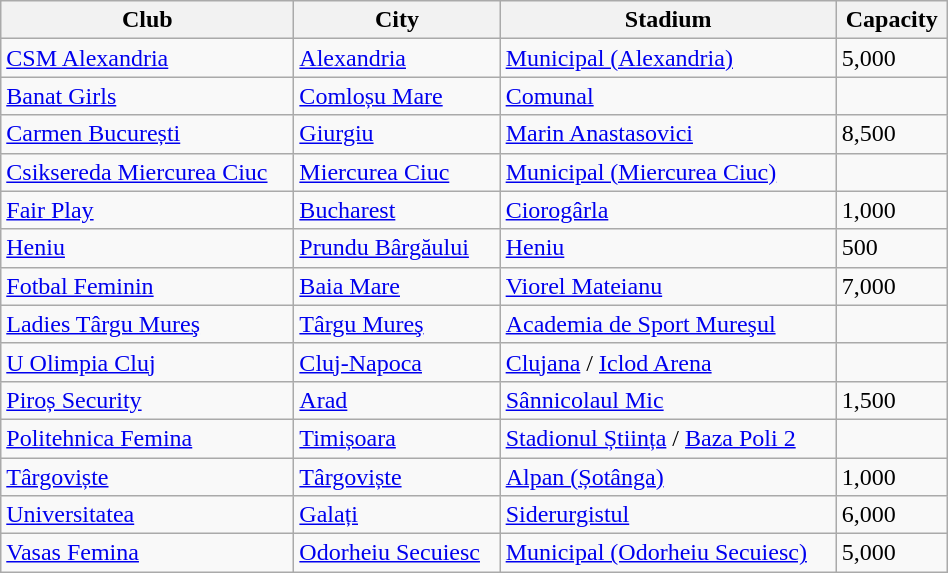<table class="wikitable sortable" width="50%">
<tr>
<th>Club</th>
<th>City</th>
<th>Stadium</th>
<th data-sort-type="number">Capacity</th>
</tr>
<tr>
<td><a href='#'>CSM Alexandria</a></td>
<td><a href='#'>Alexandria</a></td>
<td><a href='#'>Municipal (Alexandria)</a></td>
<td>5,000</td>
</tr>
<tr>
<td><a href='#'>Banat Girls</a></td>
<td><a href='#'>Comloșu Mare</a></td>
<td><a href='#'>Comunal</a></td>
<td></td>
</tr>
<tr>
<td><a href='#'>Carmen București</a></td>
<td><a href='#'>Giurgiu</a></td>
<td><a href='#'>Marin Anastasovici</a></td>
<td>8,500</td>
</tr>
<tr>
<td><a href='#'>Csiksereda Miercurea Ciuc</a></td>
<td><a href='#'>Miercurea Ciuc</a></td>
<td><a href='#'>Municipal (Miercurea Ciuc)</a></td>
<td></td>
</tr>
<tr>
<td><a href='#'>Fair Play</a></td>
<td><a href='#'>Bucharest</a></td>
<td><a href='#'>Ciorogârla</a></td>
<td>1,000</td>
</tr>
<tr>
<td><a href='#'>Heniu</a></td>
<td><a href='#'>Prundu Bârgăului</a></td>
<td><a href='#'>Heniu</a></td>
<td>500</td>
</tr>
<tr>
<td><a href='#'>Fotbal Feminin</a></td>
<td><a href='#'>Baia Mare</a></td>
<td><a href='#'>Viorel Mateianu</a></td>
<td>7,000</td>
</tr>
<tr>
<td><a href='#'>Ladies Târgu Mureş</a></td>
<td><a href='#'>Târgu Mureş</a></td>
<td><a href='#'>Academia de Sport Mureşul</a></td>
<td></td>
</tr>
<tr>
<td><a href='#'>U Olimpia Cluj</a></td>
<td><a href='#'>Cluj-Napoca</a></td>
<td><a href='#'>Clujana</a> / <a href='#'>Iclod Arena</a></td>
<td></td>
</tr>
<tr>
<td><a href='#'>Piroș Security</a></td>
<td><a href='#'>Arad</a></td>
<td><a href='#'>Sânnicolaul Mic</a></td>
<td>1,500</td>
</tr>
<tr>
<td><a href='#'>Politehnica Femina</a></td>
<td><a href='#'>Timișoara</a></td>
<td><a href='#'>Stadionul Știința</a> / <a href='#'>Baza Poli 2</a></td>
<td></td>
</tr>
<tr>
<td><a href='#'>Târgoviște</a></td>
<td><a href='#'>Târgoviște</a></td>
<td><a href='#'>Alpan (Șotânga)</a></td>
<td>1,000</td>
</tr>
<tr>
<td><a href='#'>Universitatea</a></td>
<td><a href='#'>Galați</a></td>
<td><a href='#'>Siderurgistul</a></td>
<td>6,000</td>
</tr>
<tr>
<td><a href='#'>Vasas Femina</a></td>
<td><a href='#'>Odorheiu Secuiesc</a></td>
<td><a href='#'>Municipal (Odorheiu Secuiesc)</a></td>
<td>5,000</td>
</tr>
</table>
